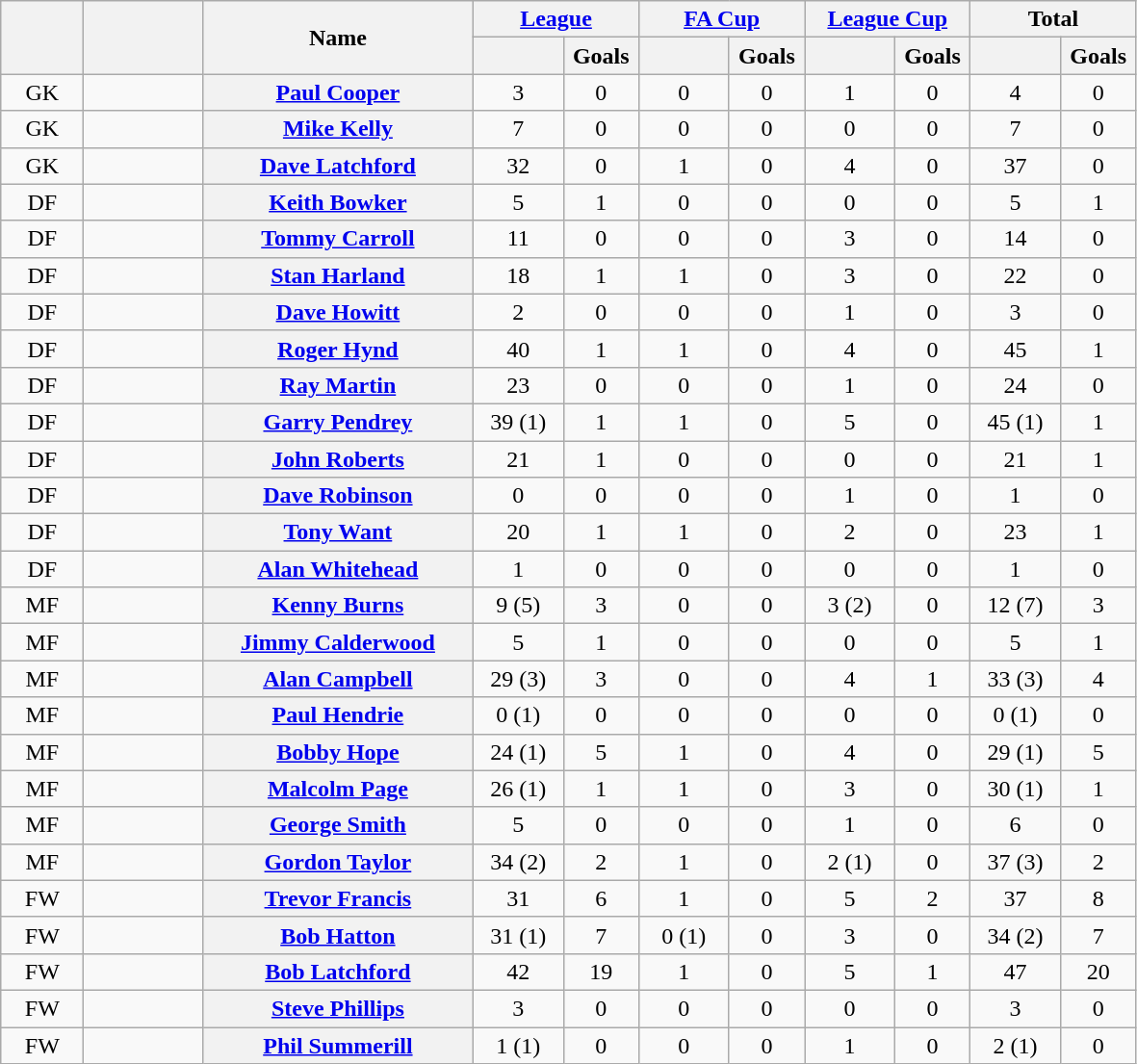<table class="wikitable plainrowheaders" style="text-align:center;">
<tr>
<th rowspan="2" scope="col" width="50"></th>
<th rowspan="2" scope="col" width="75"></th>
<th rowspan="2" scope="col" width="180" scope=col>Name</th>
<th colspan="2"><a href='#'>League</a></th>
<th colspan="2"><a href='#'>FA Cup</a></th>
<th colspan="2"><a href='#'>League Cup</a></th>
<th colspan="2">Total</th>
</tr>
<tr>
<th scope="col" width="55"></th>
<th scope="col" width="45">Goals</th>
<th scope="col" width="55"></th>
<th scope="col" width="45">Goals</th>
<th scope="col" width="55"></th>
<th scope="col" width="45">Goals</th>
<th scope="col" width="55"></th>
<th scope="col" width="45">Goals</th>
</tr>
<tr>
<td>GK</td>
<td></td>
<th scope="row"><a href='#'>Paul Cooper</a></th>
<td>3</td>
<td>0</td>
<td>0</td>
<td>0</td>
<td>1</td>
<td>0</td>
<td>4</td>
<td>0</td>
</tr>
<tr>
<td>GK</td>
<td></td>
<th scope="row"><a href='#'>Mike Kelly</a></th>
<td>7</td>
<td>0</td>
<td>0</td>
<td>0</td>
<td>0</td>
<td>0</td>
<td>7</td>
<td>0</td>
</tr>
<tr>
<td>GK</td>
<td></td>
<th scope="row"><a href='#'>Dave Latchford</a></th>
<td>32</td>
<td>0</td>
<td>1</td>
<td>0</td>
<td>4</td>
<td>0</td>
<td>37</td>
<td>0</td>
</tr>
<tr>
<td>DF</td>
<td></td>
<th scope="row"><a href='#'>Keith Bowker</a></th>
<td>5</td>
<td>1</td>
<td>0</td>
<td>0</td>
<td>0</td>
<td>0</td>
<td>5</td>
<td>1</td>
</tr>
<tr>
<td>DF</td>
<td></td>
<th scope="row"><a href='#'>Tommy Carroll</a></th>
<td>11</td>
<td>0</td>
<td>0</td>
<td>0</td>
<td>3</td>
<td>0</td>
<td>14</td>
<td>0</td>
</tr>
<tr>
<td>DF</td>
<td></td>
<th scope="row"><a href='#'>Stan Harland</a></th>
<td>18</td>
<td>1</td>
<td>1</td>
<td>0</td>
<td>3</td>
<td>0</td>
<td>22</td>
<td>0</td>
</tr>
<tr>
<td>DF</td>
<td></td>
<th scope="row"><a href='#'>Dave Howitt</a></th>
<td>2</td>
<td>0</td>
<td>0</td>
<td>0</td>
<td>1</td>
<td>0</td>
<td>3</td>
<td>0</td>
</tr>
<tr>
<td>DF</td>
<td></td>
<th scope="row"><a href='#'>Roger Hynd</a></th>
<td>40</td>
<td>1</td>
<td>1</td>
<td>0</td>
<td>4</td>
<td>0</td>
<td>45</td>
<td>1</td>
</tr>
<tr>
<td>DF</td>
<td></td>
<th scope="row"><a href='#'>Ray Martin</a></th>
<td>23</td>
<td>0</td>
<td>0</td>
<td>0</td>
<td>1</td>
<td>0</td>
<td>24</td>
<td>0</td>
</tr>
<tr>
<td>DF</td>
<td></td>
<th scope="row"><a href='#'>Garry Pendrey</a></th>
<td>39 (1)</td>
<td>1</td>
<td>1</td>
<td>0</td>
<td>5</td>
<td>0</td>
<td>45 (1)</td>
<td>1</td>
</tr>
<tr>
<td>DF</td>
<td></td>
<th scope="row"><a href='#'>John Roberts</a></th>
<td>21</td>
<td>1</td>
<td>0</td>
<td>0</td>
<td>0</td>
<td>0</td>
<td>21</td>
<td>1</td>
</tr>
<tr>
<td>DF</td>
<td></td>
<th scope="row"><a href='#'>Dave Robinson</a></th>
<td>0</td>
<td>0</td>
<td>0</td>
<td>0</td>
<td>1</td>
<td>0</td>
<td>1</td>
<td>0</td>
</tr>
<tr>
<td>DF</td>
<td></td>
<th scope="row"><a href='#'>Tony Want</a></th>
<td>20</td>
<td>1</td>
<td>1</td>
<td>0</td>
<td>2</td>
<td>0</td>
<td>23</td>
<td>1</td>
</tr>
<tr>
<td>DF</td>
<td></td>
<th scope="row"><a href='#'>Alan Whitehead</a></th>
<td>1</td>
<td>0</td>
<td>0</td>
<td>0</td>
<td>0</td>
<td>0</td>
<td>1</td>
<td>0</td>
</tr>
<tr>
<td>MF</td>
<td></td>
<th scope="row"><a href='#'>Kenny Burns</a></th>
<td>9 (5)</td>
<td>3</td>
<td>0</td>
<td>0</td>
<td>3 (2)</td>
<td>0</td>
<td>12 (7)</td>
<td>3</td>
</tr>
<tr>
<td>MF</td>
<td></td>
<th scope="row"><a href='#'>Jimmy Calderwood</a></th>
<td>5</td>
<td>1</td>
<td>0</td>
<td>0</td>
<td>0</td>
<td>0</td>
<td>5</td>
<td>1</td>
</tr>
<tr>
<td>MF</td>
<td></td>
<th scope="row"><a href='#'>Alan Campbell</a></th>
<td>29 (3)</td>
<td>3</td>
<td>0</td>
<td>0</td>
<td>4</td>
<td>1</td>
<td>33 (3)</td>
<td>4</td>
</tr>
<tr>
<td>MF</td>
<td></td>
<th scope="row"><a href='#'>Paul Hendrie</a></th>
<td>0 (1)</td>
<td>0</td>
<td>0</td>
<td>0</td>
<td>0</td>
<td>0</td>
<td>0 (1)</td>
<td>0</td>
</tr>
<tr>
<td>MF</td>
<td></td>
<th scope="row"><a href='#'>Bobby Hope</a></th>
<td>24 (1)</td>
<td>5</td>
<td>1</td>
<td>0</td>
<td>4</td>
<td>0</td>
<td>29 (1)</td>
<td>5</td>
</tr>
<tr>
<td>MF</td>
<td></td>
<th scope="row"><a href='#'>Malcolm Page</a></th>
<td>26 (1)</td>
<td>1</td>
<td>1</td>
<td>0</td>
<td>3</td>
<td>0</td>
<td>30 (1)</td>
<td>1</td>
</tr>
<tr>
<td>MF</td>
<td></td>
<th scope="row"><a href='#'>George Smith</a></th>
<td>5</td>
<td>0</td>
<td>0</td>
<td>0</td>
<td>1</td>
<td>0</td>
<td>6</td>
<td>0</td>
</tr>
<tr>
<td>MF</td>
<td></td>
<th scope="row"><a href='#'>Gordon Taylor</a></th>
<td>34 (2)</td>
<td>2</td>
<td>1</td>
<td>0</td>
<td>2 (1)</td>
<td>0</td>
<td>37 (3)</td>
<td>2</td>
</tr>
<tr>
<td>FW</td>
<td></td>
<th scope="row"><a href='#'>Trevor Francis</a></th>
<td>31</td>
<td>6</td>
<td>1</td>
<td>0</td>
<td>5</td>
<td>2</td>
<td>37</td>
<td>8</td>
</tr>
<tr>
<td>FW</td>
<td></td>
<th scope="row"><a href='#'>Bob Hatton</a></th>
<td>31 (1)</td>
<td>7</td>
<td>0 (1)</td>
<td>0</td>
<td>3</td>
<td>0</td>
<td>34 (2)</td>
<td>7</td>
</tr>
<tr>
<td>FW</td>
<td></td>
<th scope="row"><a href='#'>Bob Latchford</a></th>
<td>42</td>
<td>19</td>
<td>1</td>
<td>0</td>
<td>5</td>
<td>1</td>
<td>47</td>
<td>20</td>
</tr>
<tr>
<td>FW</td>
<td></td>
<th scope="row"><a href='#'>Steve Phillips</a></th>
<td>3</td>
<td>0</td>
<td>0</td>
<td>0</td>
<td>0</td>
<td>0</td>
<td>3</td>
<td>0</td>
</tr>
<tr>
<td>FW</td>
<td></td>
<th scope="row"><a href='#'>Phil Summerill</a></th>
<td>1 (1)</td>
<td>0</td>
<td>0</td>
<td>0</td>
<td>1</td>
<td>0</td>
<td>2 (1)</td>
<td>0</td>
</tr>
</table>
